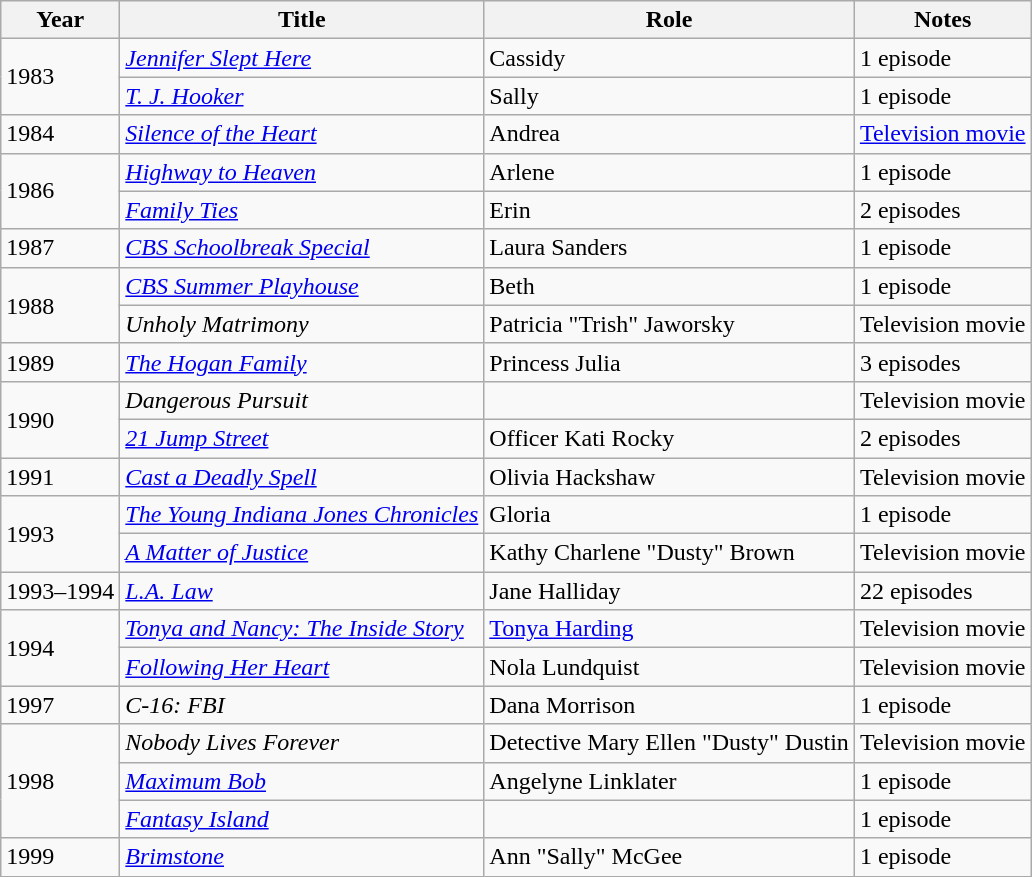<table class="wikitable">
<tr>
<th>Year</th>
<th>Title</th>
<th>Role</th>
<th>Notes</th>
</tr>
<tr>
<td rowspan=2>1983</td>
<td><em><a href='#'>Jennifer Slept Here</a></em></td>
<td>Cassidy</td>
<td>1 episode</td>
</tr>
<tr>
<td><em><a href='#'>T. J. Hooker</a></em></td>
<td>Sally</td>
<td>1 episode</td>
</tr>
<tr>
<td>1984</td>
<td><em><a href='#'>Silence of the Heart</a></em></td>
<td>Andrea</td>
<td><a href='#'>Television movie</a></td>
</tr>
<tr>
<td rowspan=2>1986</td>
<td><em><a href='#'>Highway to Heaven</a></em></td>
<td>Arlene</td>
<td>1 episode</td>
</tr>
<tr>
<td><em><a href='#'>Family Ties</a></em></td>
<td>Erin</td>
<td>2 episodes</td>
</tr>
<tr>
<td>1987</td>
<td><em><a href='#'>CBS Schoolbreak Special</a></em></td>
<td>Laura Sanders</td>
<td>1 episode</td>
</tr>
<tr>
<td rowspan=2>1988</td>
<td><em><a href='#'>CBS Summer Playhouse</a></em></td>
<td>Beth</td>
<td>1 episode</td>
</tr>
<tr>
<td><em>Unholy Matrimony</em></td>
<td>Patricia "Trish" Jaworsky</td>
<td>Television movie</td>
</tr>
<tr>
<td>1989</td>
<td><em><a href='#'>The Hogan Family</a></em></td>
<td>Princess Julia</td>
<td>3 episodes</td>
</tr>
<tr>
<td rowspan=2>1990</td>
<td><em>Dangerous Pursuit</em></td>
<td></td>
<td>Television movie</td>
</tr>
<tr>
<td><em><a href='#'>21 Jump Street</a></em></td>
<td>Officer Kati Rocky</td>
<td>2 episodes</td>
</tr>
<tr>
<td>1991</td>
<td><em><a href='#'>Cast a Deadly Spell</a></em></td>
<td>Olivia Hackshaw</td>
<td>Television movie</td>
</tr>
<tr>
<td rowspan=2>1993</td>
<td><em><a href='#'>The Young Indiana Jones Chronicles</a></em></td>
<td>Gloria</td>
<td>1 episode</td>
</tr>
<tr>
<td><em><a href='#'>A Matter of Justice</a></em></td>
<td>Kathy Charlene "Dusty" Brown</td>
<td>Television movie</td>
</tr>
<tr>
<td>1993–1994</td>
<td><em><a href='#'>L.A. Law</a></em></td>
<td>Jane Halliday</td>
<td>22 episodes</td>
</tr>
<tr>
<td rowspan=2>1994</td>
<td><em><a href='#'>Tonya and Nancy: The Inside Story</a></em></td>
<td><a href='#'>Tonya Harding</a></td>
<td>Television movie</td>
</tr>
<tr>
<td><em><a href='#'>Following Her Heart</a></em></td>
<td>Nola Lundquist</td>
<td>Television movie</td>
</tr>
<tr>
<td>1997</td>
<td><em>C-16: FBI</em></td>
<td>Dana Morrison</td>
<td>1 episode</td>
</tr>
<tr>
<td rowspan=3>1998</td>
<td><em>Nobody Lives Forever</em></td>
<td>Detective Mary Ellen "Dusty" Dustin</td>
<td>Television movie</td>
</tr>
<tr>
<td><em><a href='#'>Maximum Bob</a></em></td>
<td>Angelyne Linklater</td>
<td>1 episode</td>
</tr>
<tr>
<td><em><a href='#'>Fantasy Island</a></em></td>
<td></td>
<td>1 episode</td>
</tr>
<tr>
<td>1999</td>
<td><em><a href='#'>Brimstone</a></em></td>
<td>Ann "Sally" McGee</td>
<td>1 episode</td>
</tr>
</table>
